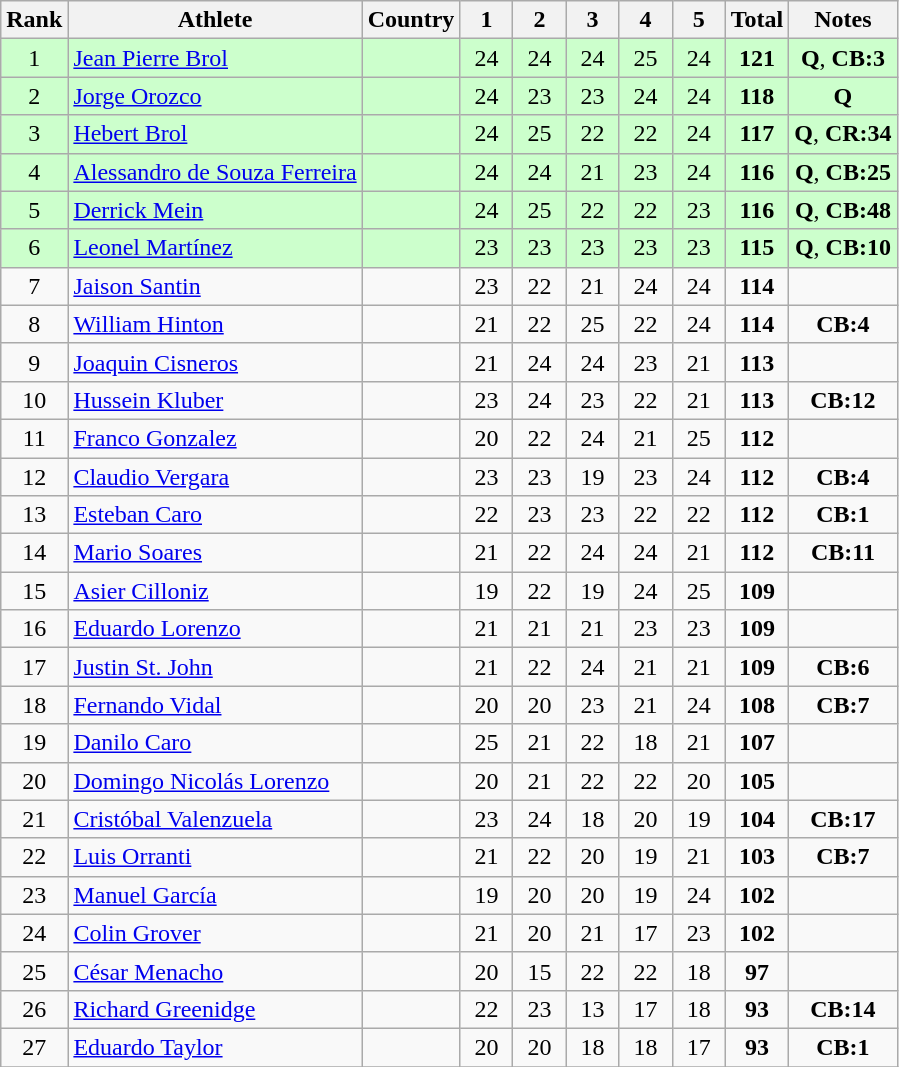<table class="wikitable sortable" style="text-align:center">
<tr>
<th>Rank</th>
<th>Athlete</th>
<th>Country</th>
<th class="unsortable" style="width: 28px">1</th>
<th class="unsortable" style="width: 28px">2</th>
<th class="unsortable" style="width: 28px">3</th>
<th class="unsortable" style="width: 28px">4</th>
<th class="unsortable" style="width: 28px">5</th>
<th>Total</th>
<th class="unsortable">Notes</th>
</tr>
<tr bgcolor=ccffcc>
<td>1</td>
<td align=left><a href='#'>Jean Pierre Brol</a></td>
<td align=left></td>
<td>24</td>
<td>24</td>
<td>24</td>
<td>25</td>
<td>24</td>
<td><strong>121</strong></td>
<td><strong>Q</strong>, <strong>CB:3</strong></td>
</tr>
<tr bgcolor=ccffcc>
<td>2</td>
<td align=left><a href='#'>Jorge Orozco</a></td>
<td align=left></td>
<td>24</td>
<td>23</td>
<td>23</td>
<td>24</td>
<td>24</td>
<td><strong>118</strong></td>
<td><strong>Q</strong></td>
</tr>
<tr bgcolor=ccffcc>
<td>3</td>
<td align=left><a href='#'>Hebert Brol</a></td>
<td align=left></td>
<td>24</td>
<td>25</td>
<td>22</td>
<td>22</td>
<td>24</td>
<td><strong>117</strong></td>
<td><strong>Q</strong>, <strong>CR:34</strong></td>
</tr>
<tr bgcolor=ccffcc>
<td>4</td>
<td align=left><a href='#'>Alessandro de Souza Ferreira</a></td>
<td align=left></td>
<td>24</td>
<td>24</td>
<td>21</td>
<td>23</td>
<td>24</td>
<td><strong>116</strong></td>
<td><strong>Q</strong>, <strong>CB:25</strong></td>
</tr>
<tr bgcolor=ccffcc>
<td>5</td>
<td align=left><a href='#'>Derrick Mein</a></td>
<td align=left></td>
<td>24</td>
<td>25</td>
<td>22</td>
<td>22</td>
<td>23</td>
<td><strong>116</strong></td>
<td><strong>Q</strong>, <strong>CB:48</strong></td>
</tr>
<tr bgcolor=ccffcc>
<td>6</td>
<td align=left><a href='#'>Leonel Martínez</a></td>
<td align=left></td>
<td>23</td>
<td>23</td>
<td>23</td>
<td>23</td>
<td>23</td>
<td><strong>115</strong></td>
<td><strong>Q</strong>, <strong>CB:10</strong></td>
</tr>
<tr>
<td>7</td>
<td align=left><a href='#'>Jaison Santin</a></td>
<td align=left></td>
<td>23</td>
<td>22</td>
<td>21</td>
<td>24</td>
<td>24</td>
<td><strong>114</strong></td>
<td></td>
</tr>
<tr>
<td>8</td>
<td align=left><a href='#'>William Hinton</a></td>
<td align=left></td>
<td>21</td>
<td>22</td>
<td>25</td>
<td>22</td>
<td>24</td>
<td><strong>114</strong></td>
<td><strong>CB:4</strong></td>
</tr>
<tr>
<td>9</td>
<td align=left><a href='#'>Joaquin Cisneros</a></td>
<td align=left></td>
<td>21</td>
<td>24</td>
<td>24</td>
<td>23</td>
<td>21</td>
<td><strong>113</strong></td>
<td></td>
</tr>
<tr>
<td>10</td>
<td align=left><a href='#'>Hussein Kluber</a></td>
<td align=left></td>
<td>23</td>
<td>24</td>
<td>23</td>
<td>22</td>
<td>21</td>
<td><strong>113</strong></td>
<td><strong>CB:12</strong></td>
</tr>
<tr>
<td>11</td>
<td align=left><a href='#'>Franco Gonzalez</a></td>
<td align=left></td>
<td>20</td>
<td>22</td>
<td>24</td>
<td>21</td>
<td>25</td>
<td><strong>112</strong></td>
</tr>
<tr>
<td>12</td>
<td align=left><a href='#'>Claudio Vergara</a></td>
<td align=left></td>
<td>23</td>
<td>23</td>
<td>19</td>
<td>23</td>
<td>24</td>
<td><strong>112</strong></td>
<td><strong>CB:4</strong></td>
</tr>
<tr>
<td>13</td>
<td align=left><a href='#'>Esteban Caro</a></td>
<td align=left></td>
<td>22</td>
<td>23</td>
<td>23</td>
<td>22</td>
<td>22</td>
<td><strong>112</strong></td>
<td><strong>CB:1</strong></td>
</tr>
<tr>
<td>14</td>
<td align=left><a href='#'>Mario Soares</a></td>
<td align=left></td>
<td>21</td>
<td>22</td>
<td>24</td>
<td>24</td>
<td>21</td>
<td><strong>112</strong></td>
<td><strong>CB:11</strong></td>
</tr>
<tr>
<td>15</td>
<td align=left><a href='#'>Asier Cilloniz</a></td>
<td align=left></td>
<td>19</td>
<td>22</td>
<td>19</td>
<td>24</td>
<td>25</td>
<td><strong>109</strong></td>
<td></td>
</tr>
<tr>
<td>16</td>
<td align=left><a href='#'>Eduardo Lorenzo</a></td>
<td align=left></td>
<td>21</td>
<td>21</td>
<td>21</td>
<td>23</td>
<td>23</td>
<td><strong>109</strong></td>
<td></td>
</tr>
<tr>
<td>17</td>
<td align=left><a href='#'>Justin St. John</a></td>
<td align=left></td>
<td>21</td>
<td>22</td>
<td>24</td>
<td>21</td>
<td>21</td>
<td><strong>109</strong></td>
<td><strong>CB:6</strong></td>
</tr>
<tr>
<td>18</td>
<td align=left><a href='#'>Fernando Vidal</a></td>
<td align=left></td>
<td>20</td>
<td>20</td>
<td>23</td>
<td>21</td>
<td>24</td>
<td><strong>108</strong></td>
<td><strong>CB:7</strong></td>
</tr>
<tr>
<td>19</td>
<td align=left><a href='#'>Danilo Caro</a></td>
<td align=left></td>
<td>25</td>
<td>21</td>
<td>22</td>
<td>18</td>
<td>21</td>
<td><strong>107</strong></td>
<td></td>
</tr>
<tr>
<td>20</td>
<td align=left><a href='#'>Domingo Nicolás Lorenzo</a></td>
<td align=left></td>
<td>20</td>
<td>21</td>
<td>22</td>
<td>22</td>
<td>20</td>
<td><strong>105</strong></td>
<td></td>
</tr>
<tr>
<td>21</td>
<td align=left><a href='#'>Cristóbal Valenzuela</a></td>
<td align=left></td>
<td>23</td>
<td>24</td>
<td>18</td>
<td>20</td>
<td>19</td>
<td><strong>104</strong></td>
<td><strong>CB:17</strong></td>
</tr>
<tr>
<td>22</td>
<td align=left><a href='#'>Luis Orranti</a></td>
<td align=left></td>
<td>21</td>
<td>22</td>
<td>20</td>
<td>19</td>
<td>21</td>
<td><strong>103</strong></td>
<td><strong>CB:7</strong></td>
</tr>
<tr>
<td>23</td>
<td align=left><a href='#'>Manuel García</a></td>
<td align=left></td>
<td>19</td>
<td>20</td>
<td>20</td>
<td>19</td>
<td>24</td>
<td><strong>102</strong></td>
<td></td>
</tr>
<tr>
<td>24</td>
<td align=left><a href='#'>Colin Grover</a></td>
<td align=left></td>
<td>21</td>
<td>20</td>
<td>21</td>
<td>17</td>
<td>23</td>
<td><strong>102</strong></td>
<td></td>
</tr>
<tr>
<td>25</td>
<td align=left><a href='#'>César Menacho</a></td>
<td align=left></td>
<td>20</td>
<td>15</td>
<td>22</td>
<td>22</td>
<td>18</td>
<td><strong>97</strong></td>
<td></td>
</tr>
<tr>
<td>26</td>
<td align=left><a href='#'>Richard Greenidge</a></td>
<td align=left></td>
<td>22</td>
<td>23</td>
<td>13</td>
<td>17</td>
<td>18</td>
<td><strong>93</strong></td>
<td><strong>CB:14</strong></td>
</tr>
<tr>
<td>27</td>
<td align=left><a href='#'>Eduardo Taylor</a></td>
<td align=left></td>
<td>20</td>
<td>20</td>
<td>18</td>
<td>18</td>
<td>17</td>
<td><strong>93</strong></td>
<td><strong>CB:1</strong></td>
</tr>
<tr>
</tr>
</table>
